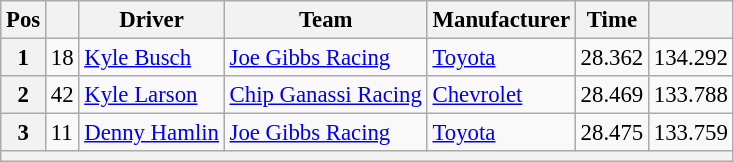<table class="wikitable" style="font-size:95%">
<tr>
<th>Pos</th>
<th></th>
<th>Driver</th>
<th>Team</th>
<th>Manufacturer</th>
<th>Time</th>
<th></th>
</tr>
<tr>
<th>1</th>
<td>18</td>
<td><a href='#'>Kyle Busch</a></td>
<td><a href='#'>Joe Gibbs Racing</a></td>
<td><a href='#'>Toyota</a></td>
<td>28.362</td>
<td>134.292</td>
</tr>
<tr>
<th>2</th>
<td>42</td>
<td><a href='#'>Kyle Larson</a></td>
<td><a href='#'>Chip Ganassi Racing</a></td>
<td><a href='#'>Chevrolet</a></td>
<td>28.469</td>
<td>133.788</td>
</tr>
<tr>
<th>3</th>
<td>11</td>
<td><a href='#'>Denny Hamlin</a></td>
<td><a href='#'>Joe Gibbs Racing</a></td>
<td><a href='#'>Toyota</a></td>
<td>28.475</td>
<td>133.759</td>
</tr>
<tr>
<th colspan="7"></th>
</tr>
</table>
